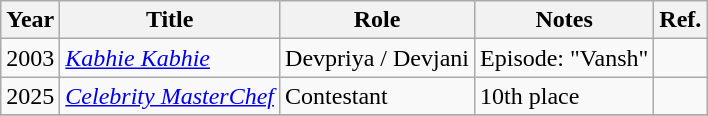<table class="wikitable sortable">
<tr>
<th>Year</th>
<th>Title</th>
<th>Role</th>
<th class="unsortable">Notes</th>
<th class="unsortable">Ref.</th>
</tr>
<tr>
<td>2003</td>
<td><em><a href='#'>Kabhie Kabhie</a></em></td>
<td>Devpriya / Devjani</td>
<td>Episode: "Vansh"</td>
<td></td>
</tr>
<tr>
<td>2025</td>
<td><em><a href='#'>Celebrity MasterChef</a></em></td>
<td>Contestant</td>
<td>10th place</td>
<td></td>
</tr>
<tr>
</tr>
</table>
